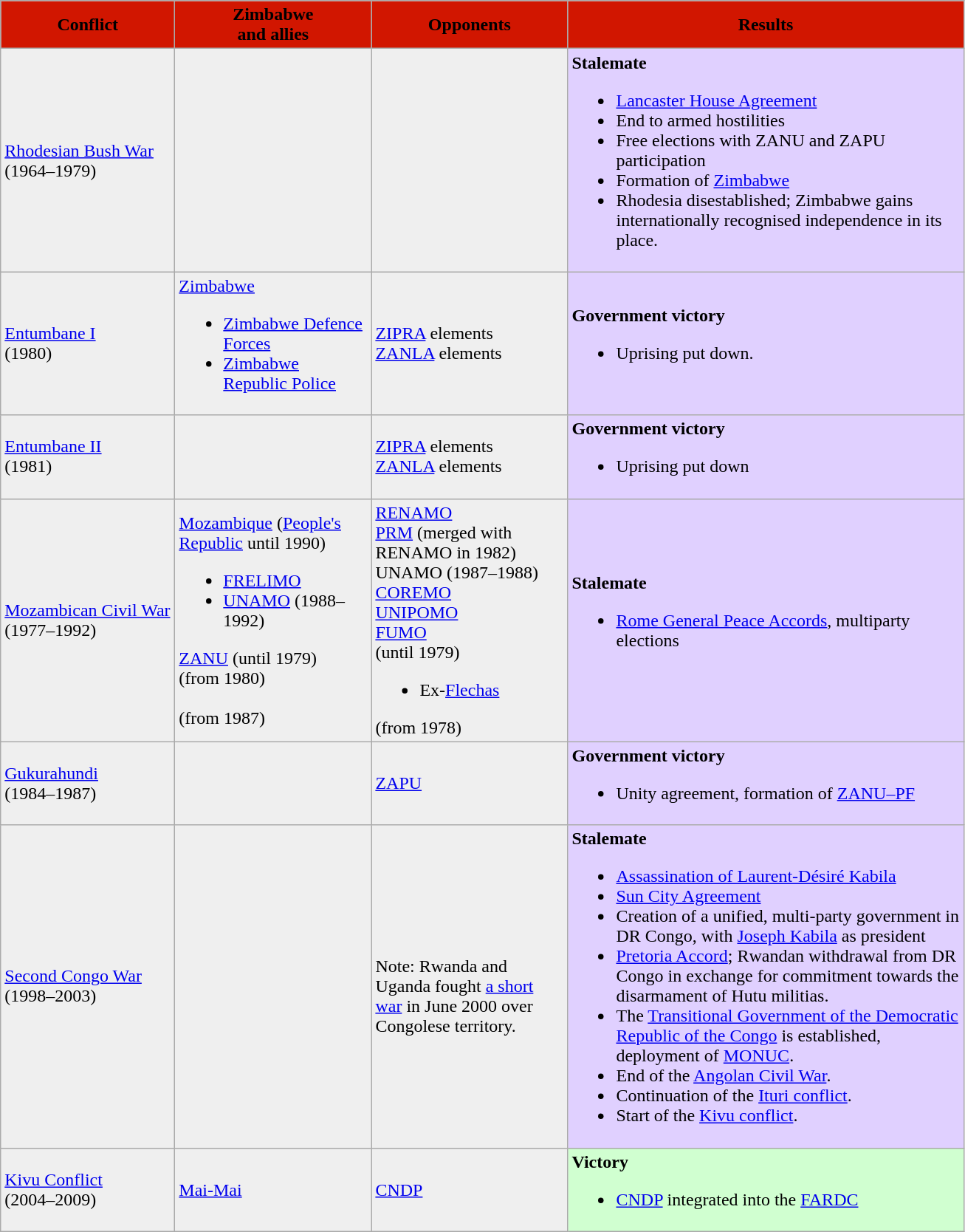<table class="wikitable">
<tr>
<th style="background:#D11600" rowspan="1" width=150px><span>Conflict</span></th>
<th style="background:#D11600" rowspan="1" width=170px><span>Zimbabwe<br>and allies</span></th>
<th style="background:#D11600" rowspan="1" width=170px><span>Opponents</span></th>
<th style="background:#D11600" rowspan="1" width=350px><span>Results</span></th>
</tr>
<tr>
<td style="background:#efefef"><a href='#'>Rhodesian Bush War</a><br>(1964–1979)</td>
<td style="background:#efefef"></td>
<td style="background:#efefef"></td>
<td style="background:#E0D0FF"><strong>Stalemate</strong><br><ul><li><a href='#'>Lancaster House Agreement</a></li><li>End to armed hostilities</li><li>Free elections with ZANU and ZAPU participation</li><li>Formation of <a href='#'>Zimbabwe</a></li><li>Rhodesia disestablished; Zimbabwe gains internationally recognised independence in its place.</li></ul></td>
</tr>
<tr>
<td style="background:#efefef"><a href='#'>Entumbane I</a><br>(1980)</td>
<td style="background:#efefef"> <a href='#'>Zimbabwe</a><br><ul><li><a href='#'>Zimbabwe Defence Forces</a></li><li><a href='#'>Zimbabwe Republic Police</a></li></ul></td>
<td style="background:#efefef"> <a href='#'>ZIPRA</a> elements<br> <a href='#'>ZANLA</a> elements</td>
<td style="background:#E0D0FF"><strong>Government victory</strong><br><ul><li>Uprising put down.</li></ul></td>
</tr>
<tr>
<td style="background:#efefef"><a href='#'>Entumbane II</a><br>(1981)</td>
<td style="background:#efefef"></td>
<td style="background:#efefef"> <a href='#'>ZIPRA</a> elements<br> <a href='#'>ZANLA</a> elements</td>
<td style="background:#E0D0FF"><strong>Government victory</strong><br><ul><li>Uprising put down</li></ul></td>
</tr>
<tr>
<td style="background:#efefef"><a href='#'>Mozambican Civil War</a><br>(1977–1992)</td>
<td style="background:#efefef"> <a href='#'>Mozambique</a> (<a href='#'>People's Republic</a> until 1990)<br><ul><li> <a href='#'>FRELIMO</a></li><li><a href='#'>UNAMO</a> (1988–1992)</li></ul> <a href='#'>ZANU</a> (until 1979)<br> (from 1980)<br><br> (from 1987)</td>
<td style="background:#efefef"> <a href='#'>RENAMO</a><br><a href='#'>PRM</a> (merged with RENAMO in 1982)<br>UNAMO (1987–1988)<br><a href='#'>COREMO</a><br><a href='#'>UNIPOMO</a><br><a href='#'>FUMO</a><br> (until 1979)<br><ul><li>Ex-<a href='#'>Flechas</a></li></ul> (from 1978)</td>
<td style="background:#E0D0FF"><strong>Stalemate</strong><br><ul><li><a href='#'>Rome General Peace Accords</a>, multiparty elections</li></ul></td>
</tr>
<tr>
<td style="background:#efefef"><a href='#'>Gukurahundi</a><br>(1984–1987)</td>
<td style="background:#efefef"></td>
<td style="background:#efefef"> <a href='#'>ZAPU</a></td>
<td style="background:#E0D0FF"><strong>Government victory</strong><br><ul><li>Unity agreement, formation of <a href='#'>ZANU–PF</a></li></ul></td>
</tr>
<tr>
<td style="background:#efefef"><a href='#'>Second Congo War</a><br>(1998–2003)</td>
<td style="background:#efefef" width=170></td>
<td style="background:#efefef" width=170><br>Note: Rwanda and Uganda fought <a href='#'>a short war</a> in June 2000 over Congolese territory.</td>
<td style="background:#E0D0FF"><strong>Stalemate</strong><br><ul><li><a href='#'>Assassination of Laurent-Désiré Kabila</a></li><li><a href='#'>Sun City Agreement</a></li><li>Creation of a unified, multi-party government in DR Congo, with <a href='#'>Joseph Kabila</a> as president</li><li><a href='#'>Pretoria Accord</a>; Rwandan withdrawal from DR Congo in exchange for commitment towards the disarmament of Hutu militias.</li><li>The <a href='#'>Transitional Government of the Democratic Republic of the Congo</a> is established, deployment of <a href='#'>MONUC</a>.</li><li>End of the <a href='#'>Angolan Civil War</a>.</li><li>Continuation of the <a href='#'>Ituri conflict</a>.</li><li>Start of the <a href='#'>Kivu conflict</a>.</li></ul></td>
</tr>
<tr>
<td style="background:#efefef"><a href='#'>Kivu Conflict</a><br>(2004–2009)</td>
<td style="background:#efefef"><br> <a href='#'>Mai-Mai</a><br><br></td>
<td style="background:#efefef"> <a href='#'>CNDP</a></td>
<td style="background:#D0FFD0"><strong>Victory</strong><br><ul><li><a href='#'>CNDP</a> integrated into the <a href='#'>FARDC</a></li></ul></td>
</tr>
</table>
